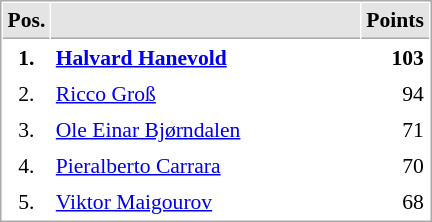<table cellspacing="1" cellpadding="3" style="border:1px solid #AAAAAA;font-size:90%">
<tr bgcolor="#E4E4E4">
<th style="border-bottom:1px solid #AAAAAA" width=10>Pos.</th>
<th style="border-bottom:1px solid #AAAAAA" width=200></th>
<th style="border-bottom:1px solid #AAAAAA" width=20>Points</th>
</tr>
<tr>
<td align="center"><strong>1.</strong></td>
<td> <strong><a href='#'>Halvard Hanevold</a></strong></td>
<td align="right"><strong>103</strong></td>
</tr>
<tr>
<td align="center">2.</td>
<td> <a href='#'>Ricco Groß</a></td>
<td align="right">94</td>
</tr>
<tr>
<td align="center">3.</td>
<td> <a href='#'>Ole Einar Bjørndalen</a></td>
<td align="right">71</td>
</tr>
<tr>
<td align="center">4.</td>
<td> <a href='#'>Pieralberto Carrara</a></td>
<td align="right">70</td>
</tr>
<tr>
<td align="center">5.</td>
<td> <a href='#'>Viktor Maigourov</a></td>
<td align="right">68</td>
</tr>
</table>
